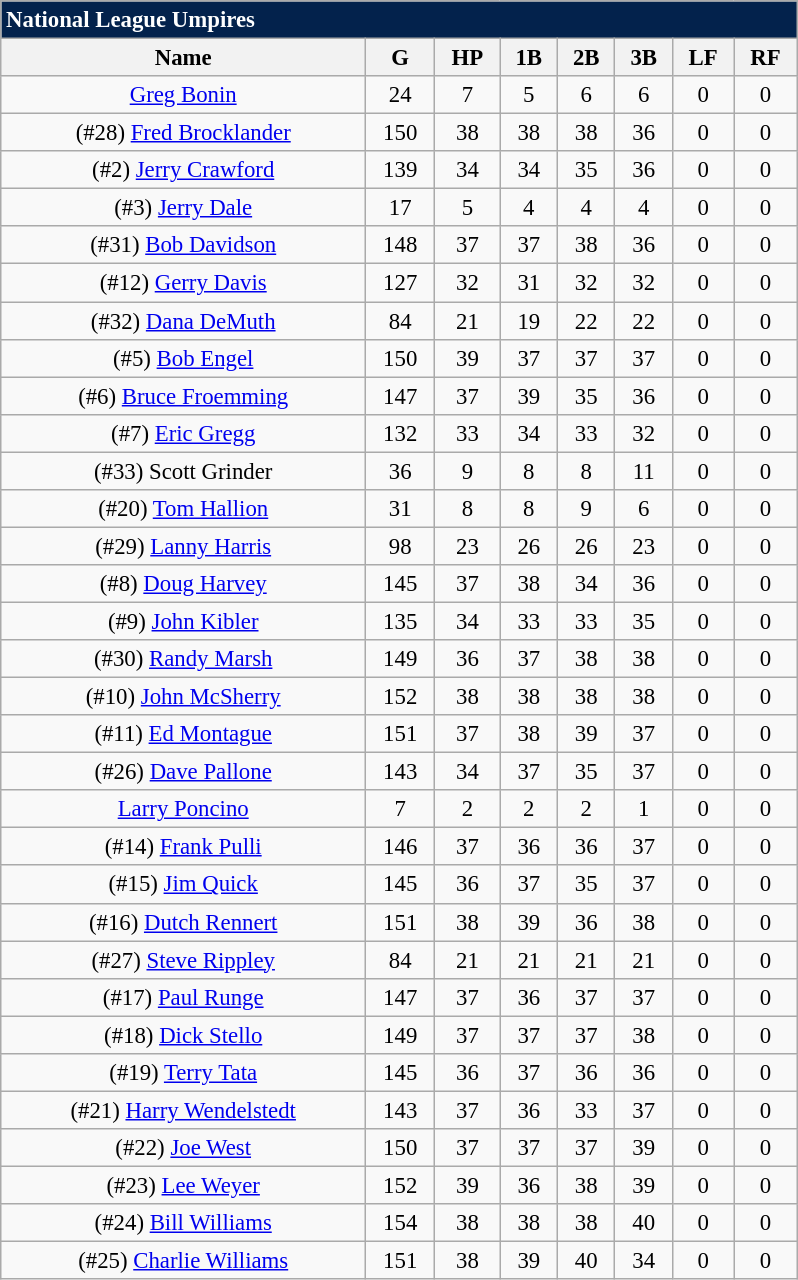<table class="wikitable" style="font-size:95%; text-align:center; width:35em;margin: 0.5em auto;">
<tr>
<th colspan="8" style="text-align:left; background:#03224c;color:#fff"><strong>National League Umpires</strong></th>
</tr>
<tr>
<th>Name</th>
<th>G</th>
<th>HP</th>
<th>1B</th>
<th>2B</th>
<th>3B</th>
<th>LF</th>
<th>RF</th>
</tr>
<tr>
<td><a href='#'>Greg Bonin</a></td>
<td>24</td>
<td>7</td>
<td>5</td>
<td>6</td>
<td>6</td>
<td>0</td>
<td>0</td>
</tr>
<tr>
<td>(#28) <a href='#'>Fred Brocklander</a></td>
<td>150</td>
<td>38</td>
<td>38</td>
<td>38</td>
<td>36</td>
<td>0</td>
<td>0</td>
</tr>
<tr>
<td>(#2) <a href='#'>Jerry Crawford</a></td>
<td>139</td>
<td>34</td>
<td>34</td>
<td>35</td>
<td>36</td>
<td>0</td>
<td>0</td>
</tr>
<tr>
<td>(#3) <a href='#'>Jerry Dale</a></td>
<td>17</td>
<td>5</td>
<td>4</td>
<td>4</td>
<td>4</td>
<td>0</td>
<td>0</td>
</tr>
<tr>
<td>(#31) <a href='#'>Bob Davidson</a></td>
<td>148</td>
<td>37</td>
<td>37</td>
<td>38</td>
<td>36</td>
<td>0</td>
<td>0</td>
</tr>
<tr>
<td>(#12) <a href='#'>Gerry Davis</a></td>
<td>127</td>
<td>32</td>
<td>31</td>
<td>32</td>
<td>32</td>
<td>0</td>
<td>0</td>
</tr>
<tr>
<td>(#32) <a href='#'>Dana DeMuth</a></td>
<td>84</td>
<td>21</td>
<td>19</td>
<td>22</td>
<td>22</td>
<td>0</td>
<td>0</td>
</tr>
<tr>
<td>(#5) <a href='#'>Bob Engel</a></td>
<td>150</td>
<td>39</td>
<td>37</td>
<td>37</td>
<td>37</td>
<td>0</td>
<td>0</td>
</tr>
<tr>
<td>(#6) <a href='#'>Bruce Froemming</a></td>
<td>147</td>
<td>37</td>
<td>39</td>
<td>35</td>
<td>36</td>
<td>0</td>
<td>0</td>
</tr>
<tr>
<td>(#7) <a href='#'>Eric Gregg</a></td>
<td>132</td>
<td>33</td>
<td>34</td>
<td>33</td>
<td>32</td>
<td>0</td>
<td>0</td>
</tr>
<tr>
<td>(#33) Scott Grinder</td>
<td>36</td>
<td>9</td>
<td>8</td>
<td>8</td>
<td>11</td>
<td>0</td>
<td>0</td>
</tr>
<tr>
<td>(#20) <a href='#'>Tom Hallion</a></td>
<td>31</td>
<td>8</td>
<td>8</td>
<td>9</td>
<td>6</td>
<td>0</td>
<td>0</td>
</tr>
<tr>
<td>(#29) <a href='#'>Lanny Harris</a></td>
<td>98</td>
<td>23</td>
<td>26</td>
<td>26</td>
<td>23</td>
<td>0</td>
<td>0</td>
</tr>
<tr>
<td>(#8) <a href='#'>Doug Harvey</a></td>
<td>145</td>
<td>37</td>
<td>38</td>
<td>34</td>
<td>36</td>
<td>0</td>
<td>0</td>
</tr>
<tr>
<td>(#9) <a href='#'>John Kibler</a></td>
<td>135</td>
<td>34</td>
<td>33</td>
<td>33</td>
<td>35</td>
<td>0</td>
<td>0</td>
</tr>
<tr>
<td>(#30) <a href='#'>Randy Marsh</a></td>
<td>149</td>
<td>36</td>
<td>37</td>
<td>38</td>
<td>38</td>
<td>0</td>
<td>0</td>
</tr>
<tr>
<td>(#10) <a href='#'>John McSherry</a></td>
<td>152</td>
<td>38</td>
<td>38</td>
<td>38</td>
<td>38</td>
<td>0</td>
<td>0</td>
</tr>
<tr>
<td>(#11) <a href='#'>Ed Montague</a></td>
<td>151</td>
<td>37</td>
<td>38</td>
<td>39</td>
<td>37</td>
<td>0</td>
<td>0</td>
</tr>
<tr>
<td>(#26) <a href='#'>Dave Pallone</a></td>
<td>143</td>
<td>34</td>
<td>37</td>
<td>35</td>
<td>37</td>
<td>0</td>
<td>0</td>
</tr>
<tr>
<td><a href='#'>Larry Poncino</a></td>
<td>7</td>
<td>2</td>
<td>2</td>
<td>2</td>
<td>1</td>
<td>0</td>
<td>0</td>
</tr>
<tr>
<td>(#14) <a href='#'>Frank Pulli</a></td>
<td>146</td>
<td>37</td>
<td>36</td>
<td>36</td>
<td>37</td>
<td>0</td>
<td>0</td>
</tr>
<tr>
<td>(#15) <a href='#'>Jim Quick</a></td>
<td>145</td>
<td>36</td>
<td>37</td>
<td>35</td>
<td>37</td>
<td>0</td>
<td>0</td>
</tr>
<tr>
<td>(#16) <a href='#'>Dutch Rennert</a></td>
<td>151</td>
<td>38</td>
<td>39</td>
<td>36</td>
<td>38</td>
<td>0</td>
<td>0</td>
</tr>
<tr>
<td>(#27) <a href='#'>Steve Rippley</a></td>
<td>84</td>
<td>21</td>
<td>21</td>
<td>21</td>
<td>21</td>
<td>0</td>
<td>0</td>
</tr>
<tr>
<td>(#17) <a href='#'>Paul Runge</a></td>
<td>147</td>
<td>37</td>
<td>36</td>
<td>37</td>
<td>37</td>
<td>0</td>
<td>0</td>
</tr>
<tr>
<td>(#18) <a href='#'>Dick Stello</a></td>
<td>149</td>
<td>37</td>
<td>37</td>
<td>37</td>
<td>38</td>
<td>0</td>
<td>0</td>
</tr>
<tr>
<td>(#19) <a href='#'>Terry Tata</a></td>
<td>145</td>
<td>36</td>
<td>37</td>
<td>36</td>
<td>36</td>
<td>0</td>
<td>0</td>
</tr>
<tr>
<td>(#21) <a href='#'>Harry Wendelstedt</a></td>
<td>143</td>
<td>37</td>
<td>36</td>
<td>33</td>
<td>37</td>
<td>0</td>
<td>0</td>
</tr>
<tr>
<td>(#22) <a href='#'>Joe West</a></td>
<td>150</td>
<td>37</td>
<td>37</td>
<td>37</td>
<td>39</td>
<td>0</td>
<td>0</td>
</tr>
<tr>
<td>(#23) <a href='#'>Lee Weyer</a></td>
<td>152</td>
<td>39</td>
<td>36</td>
<td>38</td>
<td>39</td>
<td>0</td>
<td>0</td>
</tr>
<tr>
<td>(#24) <a href='#'>Bill Williams</a></td>
<td>154</td>
<td>38</td>
<td>38</td>
<td>38</td>
<td>40</td>
<td>0</td>
<td>0</td>
</tr>
<tr>
<td>(#25) <a href='#'>Charlie Williams</a></td>
<td>151</td>
<td>38</td>
<td>39</td>
<td>40</td>
<td>34</td>
<td>0</td>
<td>0</td>
</tr>
</table>
